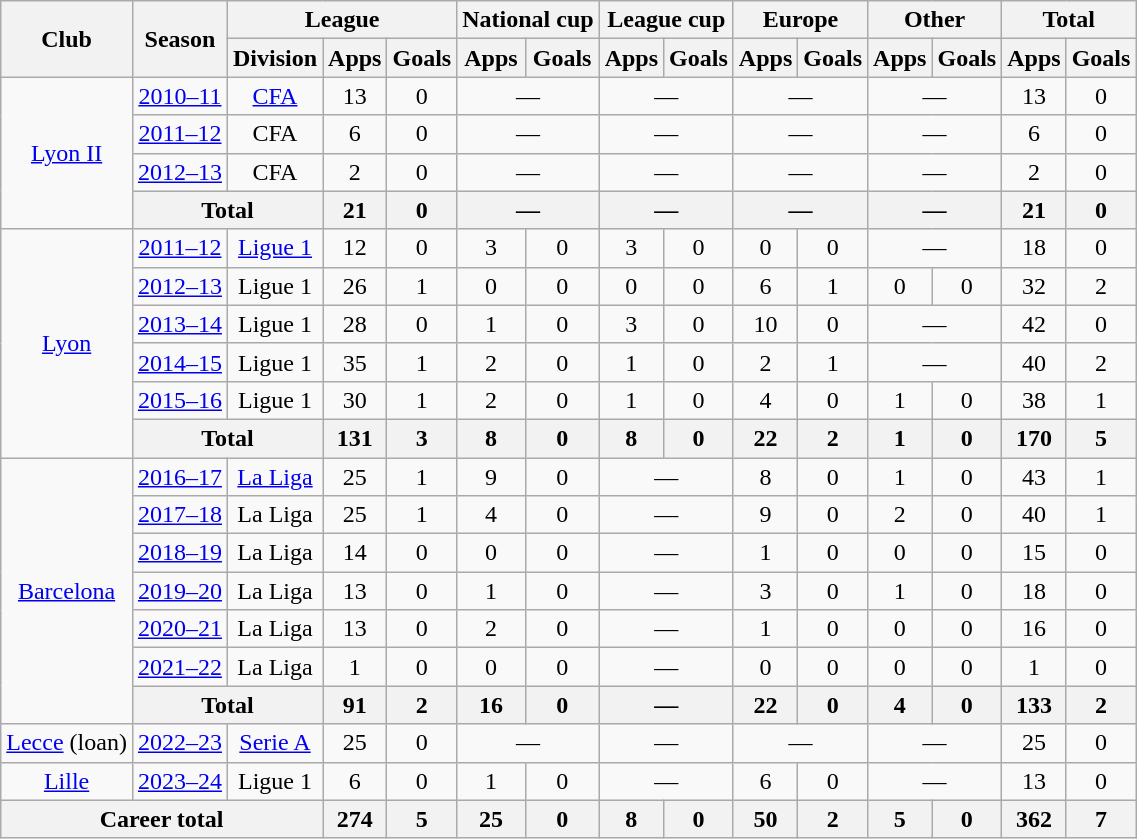<table class="wikitable" style="text-align: center;">
<tr>
<th rowspan="2">Club</th>
<th rowspan="2">Season</th>
<th colspan="3">League</th>
<th colspan="2">National cup</th>
<th colspan="2">League cup</th>
<th colspan="2">Europe</th>
<th colspan="2">Other</th>
<th colspan="2">Total</th>
</tr>
<tr>
<th>Division</th>
<th>Apps</th>
<th>Goals</th>
<th>Apps</th>
<th>Goals</th>
<th>Apps</th>
<th>Goals</th>
<th>Apps</th>
<th>Goals</th>
<th>Apps</th>
<th>Goals</th>
<th>Apps</th>
<th>Goals</th>
</tr>
<tr>
<td rowspan="4"><a href='#'>Lyon II</a></td>
<td><a href='#'>2010–11</a></td>
<td><a href='#'>CFA</a></td>
<td>13</td>
<td>0</td>
<td colspan="2">—</td>
<td colspan="2">—</td>
<td colspan="2">—</td>
<td colspan="2">—</td>
<td>13</td>
<td>0</td>
</tr>
<tr>
<td><a href='#'>2011–12</a></td>
<td>CFA</td>
<td>6</td>
<td>0</td>
<td colspan="2">—</td>
<td colspan="2">—</td>
<td colspan="2">—</td>
<td colspan="2">—</td>
<td>6</td>
<td>0</td>
</tr>
<tr>
<td><a href='#'>2012–13</a></td>
<td>CFA</td>
<td>2</td>
<td>0</td>
<td colspan="2">—</td>
<td colspan="2">—</td>
<td colspan="2">—</td>
<td colspan="2">—</td>
<td>2</td>
<td>0</td>
</tr>
<tr>
<th colspan=2>Total</th>
<th>21</th>
<th>0</th>
<th colspan="2">—</th>
<th colspan="2">—</th>
<th colspan="2">—</th>
<th colspan="2">—</th>
<th>21</th>
<th>0</th>
</tr>
<tr>
<td rowspan="6"><a href='#'>Lyon</a></td>
<td><a href='#'>2011–12</a></td>
<td><a href='#'>Ligue 1</a></td>
<td>12</td>
<td>0</td>
<td>3</td>
<td>0</td>
<td>3</td>
<td>0</td>
<td>0</td>
<td>0</td>
<td colspan="2">—</td>
<td>18</td>
<td>0</td>
</tr>
<tr>
<td><a href='#'>2012–13</a></td>
<td>Ligue 1</td>
<td>26</td>
<td>1</td>
<td>0</td>
<td>0</td>
<td>0</td>
<td>0</td>
<td>6</td>
<td>1</td>
<td>0</td>
<td>0</td>
<td>32</td>
<td>2</td>
</tr>
<tr>
<td><a href='#'>2013–14</a></td>
<td>Ligue 1</td>
<td>28</td>
<td>0</td>
<td>1</td>
<td>0</td>
<td>3</td>
<td>0</td>
<td>10</td>
<td>0</td>
<td colspan="2">—</td>
<td>42</td>
<td>0</td>
</tr>
<tr>
<td><a href='#'>2014–15</a></td>
<td>Ligue 1</td>
<td>35</td>
<td>1</td>
<td>2</td>
<td>0</td>
<td>1</td>
<td>0</td>
<td>2</td>
<td>1</td>
<td colspan="2">—</td>
<td>40</td>
<td>2</td>
</tr>
<tr>
<td><a href='#'>2015–16</a></td>
<td>Ligue 1</td>
<td>30</td>
<td>1</td>
<td>2</td>
<td>0</td>
<td>1</td>
<td>0</td>
<td>4</td>
<td>0</td>
<td>1</td>
<td>0</td>
<td>38</td>
<td>1</td>
</tr>
<tr>
<th colspan="2">Total</th>
<th>131</th>
<th>3</th>
<th>8</th>
<th>0</th>
<th>8</th>
<th>0</th>
<th>22</th>
<th>2</th>
<th>1</th>
<th>0</th>
<th>170</th>
<th>5</th>
</tr>
<tr>
<td rowspan="7"><a href='#'>Barcelona</a></td>
<td><a href='#'>2016–17</a></td>
<td><a href='#'>La Liga</a></td>
<td>25</td>
<td>1</td>
<td>9</td>
<td>0</td>
<td colspan=2>—</td>
<td>8</td>
<td>0</td>
<td>1</td>
<td>0</td>
<td>43</td>
<td>1</td>
</tr>
<tr>
<td><a href='#'>2017–18</a></td>
<td>La Liga</td>
<td>25</td>
<td>1</td>
<td>4</td>
<td>0</td>
<td colspan=2>—</td>
<td>9</td>
<td>0</td>
<td>2</td>
<td>0</td>
<td>40</td>
<td>1</td>
</tr>
<tr>
<td><a href='#'>2018–19</a></td>
<td>La Liga</td>
<td>14</td>
<td>0</td>
<td>0</td>
<td>0</td>
<td colspan="2">—</td>
<td>1</td>
<td>0</td>
<td>0</td>
<td>0</td>
<td>15</td>
<td>0</td>
</tr>
<tr>
<td><a href='#'>2019–20</a></td>
<td>La Liga</td>
<td>13</td>
<td>0</td>
<td>1</td>
<td>0</td>
<td colspan="2">—</td>
<td>3</td>
<td>0</td>
<td>1</td>
<td>0</td>
<td>18</td>
<td>0</td>
</tr>
<tr>
<td><a href='#'>2020–21</a></td>
<td>La Liga</td>
<td>13</td>
<td>0</td>
<td>2</td>
<td>0</td>
<td colspan="2">—</td>
<td>1</td>
<td>0</td>
<td>0</td>
<td>0</td>
<td>16</td>
<td>0</td>
</tr>
<tr>
<td><a href='#'>2021–22</a></td>
<td>La Liga</td>
<td>1</td>
<td>0</td>
<td>0</td>
<td>0</td>
<td colspan="2">—</td>
<td>0</td>
<td>0</td>
<td>0</td>
<td>0</td>
<td>1</td>
<td>0</td>
</tr>
<tr>
<th colspan="2">Total</th>
<th>91</th>
<th>2</th>
<th>16</th>
<th>0</th>
<th colspan="2">—</th>
<th>22</th>
<th>0</th>
<th>4</th>
<th>0</th>
<th>133</th>
<th>2</th>
</tr>
<tr>
<td><a href='#'>Lecce</a> (loan)</td>
<td><a href='#'>2022–23</a></td>
<td><a href='#'>Serie A</a></td>
<td>25</td>
<td>0</td>
<td colspan="2">—</td>
<td colspan="2">—</td>
<td colspan="2">—</td>
<td colspan="2">—</td>
<td>25</td>
<td>0</td>
</tr>
<tr>
<td><a href='#'>Lille</a></td>
<td><a href='#'>2023–24</a></td>
<td>Ligue 1</td>
<td>6</td>
<td>0</td>
<td>1</td>
<td>0</td>
<td colspan="2">—</td>
<td>6</td>
<td>0</td>
<td colspan="2">—</td>
<td>13</td>
<td>0</td>
</tr>
<tr>
<th colspan="3">Career total</th>
<th>274</th>
<th>5</th>
<th>25</th>
<th>0</th>
<th>8</th>
<th>0</th>
<th>50</th>
<th>2</th>
<th>5</th>
<th>0</th>
<th>362</th>
<th>7</th>
</tr>
</table>
